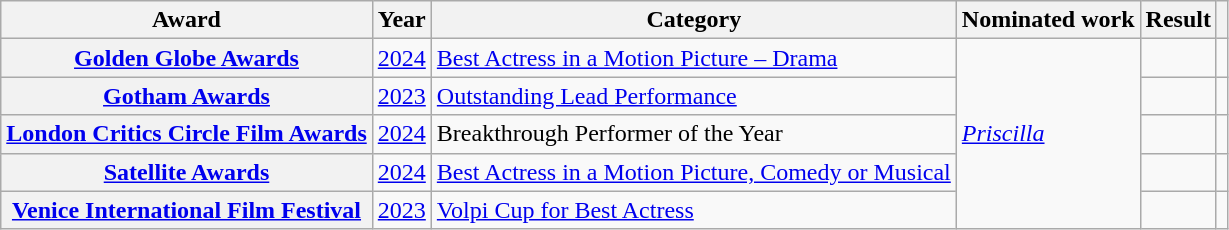<table class="wikitable sortable plainrowheaders">
<tr>
<th scope="col">Award</th>
<th scope="col">Year</th>
<th scope="col">Category</th>
<th scope="col">Nominated work</th>
<th scope="col">Result</th>
<th scope="col" class="unsortable"></th>
</tr>
<tr>
<th scope="row"><a href='#'>Golden Globe Awards</a></th>
<td><a href='#'>2024</a></td>
<td><a href='#'>Best Actress in a Motion Picture – Drama</a></td>
<td rowspan="5"><em><a href='#'>Priscilla</a></em></td>
<td></td>
<td></td>
</tr>
<tr>
<th scope="row"><a href='#'>Gotham Awards</a></th>
<td><a href='#'>2023</a></td>
<td><a href='#'>Outstanding Lead Performance</a></td>
<td></td>
<td></td>
</tr>
<tr>
<th scope="row"><a href='#'>London Critics Circle Film Awards</a></th>
<td><a href='#'>2024</a></td>
<td>Breakthrough Performer of the Year</td>
<td></td>
<td></td>
</tr>
<tr>
<th scope="row"><a href='#'>Satellite Awards</a></th>
<td><a href='#'>2024</a></td>
<td><a href='#'>Best Actress in a Motion Picture, Comedy or Musical</a></td>
<td></td>
<td></td>
</tr>
<tr>
<th scope="row"><a href='#'>Venice International Film Festival</a></th>
<td><a href='#'>2023</a></td>
<td><a href='#'>Volpi Cup for Best Actress</a></td>
<td></td>
<td></td>
</tr>
</table>
